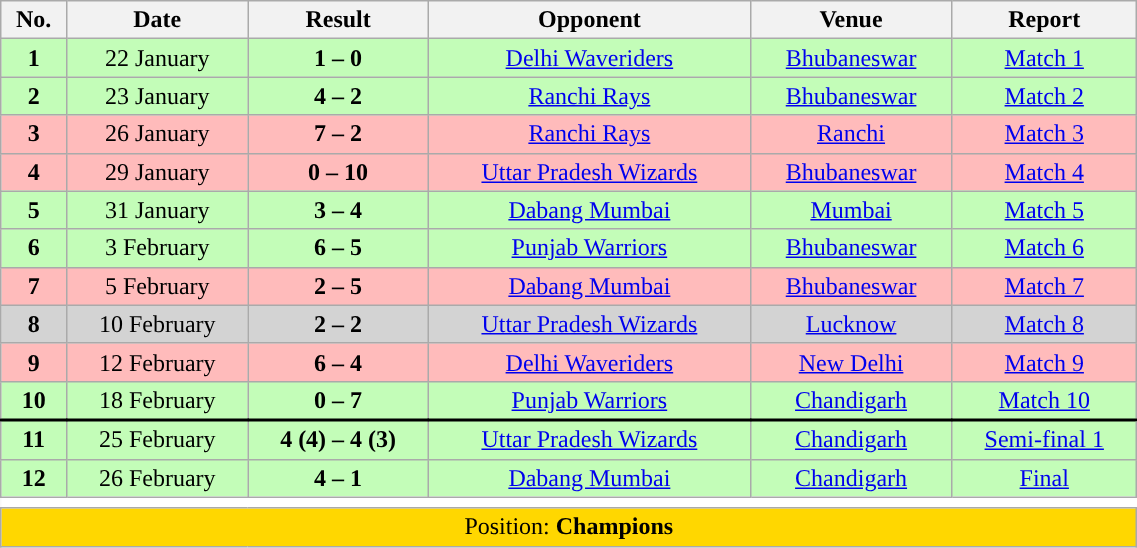<table class=wikitable style="width:60%;text-align:center; border:none">
<tr>
<th>No.</th>
<th>Date</th>
<th>Result</th>
<th>Opponent</th>
<th>Venue</th>
<th>Report</th>
</tr>
<tr style="background:#c3fdb8;">
<td><strong>1</strong></td>
<td>22 January</td>
<td><strong>1 – 0</strong></td>
<td><a href='#'>Delhi Waveriders</a></td>
<td><a href='#'>Bhubaneswar</a></td>
<td><a href='#'>Match 1</a></td>
</tr>
<tr style="background:#c3fdb8;">
<td><strong>2</strong></td>
<td>23 January</td>
<td><strong>4 – 2</strong></td>
<td><a href='#'>Ranchi Rays</a></td>
<td><a href='#'>Bhubaneswar</a></td>
<td><a href='#'>Match 2</a></td>
</tr>
<tr style="background:#fbb;">
<td><strong>3</strong></td>
<td>26 January</td>
<td><strong>7 – 2</strong></td>
<td><a href='#'>Ranchi Rays</a></td>
<td><a href='#'>Ranchi</a></td>
<td><a href='#'>Match 3</a></td>
</tr>
<tr style="background:#fbb;">
<td><strong>4</strong></td>
<td>29 January</td>
<td><strong>0 – 10</strong></td>
<td><a href='#'>Uttar Pradesh Wizards</a></td>
<td><a href='#'>Bhubaneswar</a></td>
<td><a href='#'>Match 4</a></td>
</tr>
<tr style="background:#c3fdb8;">
<td><strong>5</strong></td>
<td>31 January</td>
<td><strong>3 – 4</strong></td>
<td><a href='#'>Dabang Mumbai</a></td>
<td><a href='#'>Mumbai</a></td>
<td><a href='#'>Match 5</a></td>
</tr>
<tr style="background:#c3fdb8;">
<td><strong>6</strong></td>
<td>3 February</td>
<td><strong>6 – 5</strong></td>
<td><a href='#'>Punjab Warriors</a></td>
<td><a href='#'>Bhubaneswar</a></td>
<td><a href='#'>Match 6</a></td>
</tr>
<tr style="background:#fbb;">
<td><strong>7</strong></td>
<td>5 February</td>
<td><strong>2 – 5</strong></td>
<td><a href='#'>Dabang Mumbai</a></td>
<td><a href='#'>Bhubaneswar</a></td>
<td><a href='#'>Match 7</a></td>
</tr>
<tr style="background:#d3d3d3;">
<td><strong>8</strong></td>
<td>10 February</td>
<td><strong>2 – 2</strong></td>
<td><a href='#'>Uttar Pradesh Wizards</a></td>
<td><a href='#'>Lucknow</a></td>
<td><a href='#'>Match 8</a></td>
</tr>
<tr style="background:#fbb;">
<td><strong>9</strong></td>
<td>12 February</td>
<td><strong>6 – 4</strong></td>
<td><a href='#'>Delhi Waveriders</a></td>
<td><a href='#'>New Delhi</a></td>
<td><a href='#'>Match 9</a></td>
</tr>
<tr style="background:#c3fdb8;">
<td><strong>10</strong></td>
<td>18 February</td>
<td><strong>0 – 7</strong></td>
<td><a href='#'>Punjab Warriors</a></td>
<td><a href='#'>Chandigarh</a></td>
<td><a href='#'>Match 10</a></td>
</tr>
<tr style="border-top:2px solid black;background:#c3fdb8;">
<td><strong>11</strong></td>
<td>25 February</td>
<td><strong>4 (4) – 4 (3)</strong></td>
<td><a href='#'>Uttar Pradesh Wizards</a></td>
<td><a href='#'>Chandigarh</a></td>
<td><a href='#'>Semi-final 1</a></td>
</tr>
<tr style="background:#c3fdb8;">
<td><strong>12</strong></td>
<td>26 February</td>
<td><strong>4 – 1</strong></td>
<td><a href='#'>Dabang Mumbai</a></td>
<td><a href='#'>Chandigarh</a></td>
<td><a href='#'>Final</a></td>
</tr>
<tr>
<td colspan="6" style="background:#ffffff; border:none"></td>
</tr>
<tr>
<td colspan="6" style="background:Gold;">Position: <strong>Champions</strong></td>
</tr>
</table>
